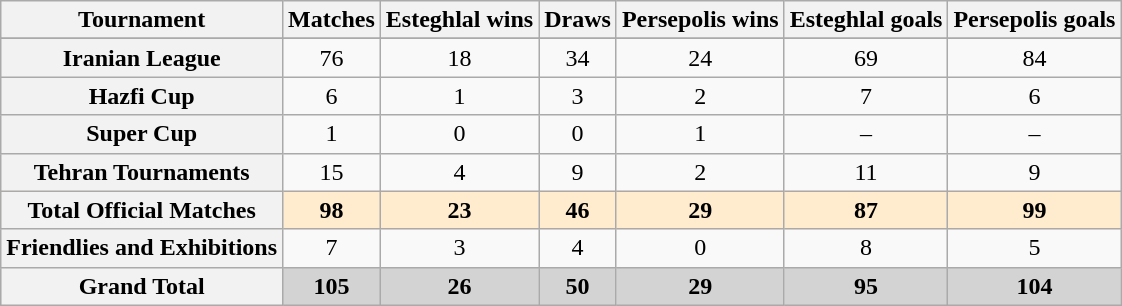<table class="wikitable" style="text-align: center;">
<tr>
<th>Tournament</th>
<th>Matches</th>
<th>Esteghlal wins</th>
<th>Draws</th>
<th>Persepolis wins</th>
<th>Esteghlal goals</th>
<th>Persepolis goals</th>
</tr>
<tr>
</tr>
<tr>
<th>Iranian League</th>
<td>76</td>
<td>18</td>
<td>34</td>
<td>24</td>
<td>69</td>
<td>84</td>
</tr>
<tr>
<th>Hazfi Cup</th>
<td>6</td>
<td>1</td>
<td>3</td>
<td>2</td>
<td>7</td>
<td>6</td>
</tr>
<tr>
<th>Super Cup</th>
<td>1</td>
<td>0</td>
<td>0</td>
<td>1</td>
<td>–</td>
<td>–</td>
</tr>
<tr>
<th>Tehran Tournaments</th>
<td>15</td>
<td>4</td>
<td>9</td>
<td>2</td>
<td>11</td>
<td>9</td>
</tr>
<tr style="background:blanchedalmond">
<th>Total Official Matches</th>
<td><strong>98</strong></td>
<td><strong>23</strong></td>
<td><strong>46</strong></td>
<td><strong>29</strong></td>
<td><strong>87</strong></td>
<td><strong>99</strong></td>
</tr>
<tr>
<th>Friendlies and Exhibitions</th>
<td>7</td>
<td>3</td>
<td>4</td>
<td>0</td>
<td>8</td>
<td>5</td>
</tr>
<tr style="background:lightgrey">
<th>Grand Total</th>
<td><strong>105</strong></td>
<td><strong>26</strong></td>
<td><strong>50</strong></td>
<td><strong>29</strong></td>
<td><strong>95</strong></td>
<td><strong>104</strong></td>
</tr>
</table>
